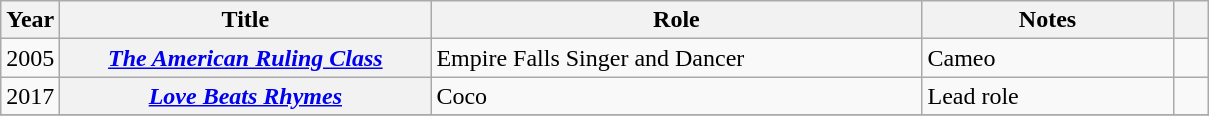<table class="wikitable plainrowheaders sortable">
<tr>
<th scope="col" style="width: 1em;">Year</th>
<th scope="col" style="width: 15em;">Title</th>
<th scope="col" style="width: 20em;">Role</th>
<th scope="col" style="width: 10em;" class="unsortable">Notes</th>
<th scope="col" style="width: 1em;" class="unsortable"></th>
</tr>
<tr>
<td>2005</td>
<th scope="row"><em><a href='#'>The American Ruling Class</a></em></th>
<td>Empire Falls Singer and Dancer</td>
<td>Cameo</td>
<td></td>
</tr>
<tr>
<td>2017</td>
<th scope="row"><em><a href='#'>Love Beats Rhymes</a></em></th>
<td>Coco</td>
<td>Lead role</td>
<td></td>
</tr>
<tr>
</tr>
</table>
